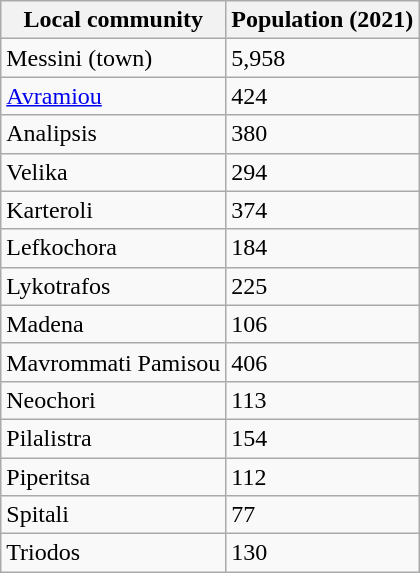<table class=wikitable>
<tr>
<th>Local community</th>
<th>Population (2021)</th>
</tr>
<tr>
<td>Messini (town)</td>
<td>5,958</td>
</tr>
<tr>
<td><a href='#'>Avramiou</a></td>
<td>424</td>
</tr>
<tr>
<td>Analipsis</td>
<td>380</td>
</tr>
<tr>
<td>Velika</td>
<td>294</td>
</tr>
<tr>
<td>Karteroli</td>
<td>374</td>
</tr>
<tr>
<td>Lefkochora</td>
<td>184</td>
</tr>
<tr>
<td>Lykotrafos</td>
<td>225</td>
</tr>
<tr>
<td>Madena</td>
<td>106</td>
</tr>
<tr>
<td>Mavrommati Pamisou</td>
<td>406</td>
</tr>
<tr>
<td>Neochori</td>
<td>113</td>
</tr>
<tr>
<td>Pilalistra</td>
<td>154</td>
</tr>
<tr>
<td>Piperitsa</td>
<td>112</td>
</tr>
<tr>
<td>Spitali</td>
<td>77</td>
</tr>
<tr>
<td>Triodos</td>
<td>130</td>
</tr>
</table>
